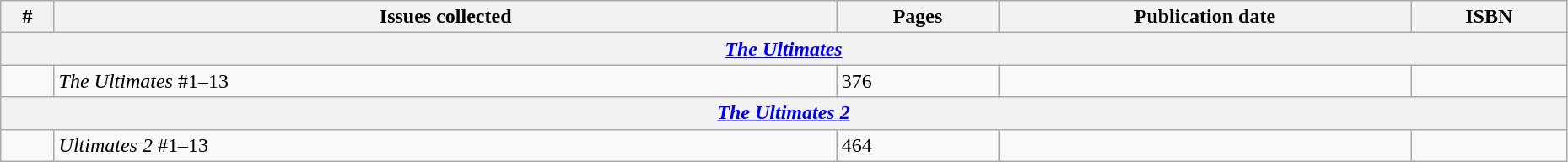<table class="wikitable sortable" width=98%>
<tr>
<th class="unsortable">#</th>
<th class="unsortable" width="50%">Issues collected</th>
<th>Pages</th>
<th>Publication date</th>
<th class="unsortable">ISBN</th>
</tr>
<tr>
<th colspan="5"><strong><em><a href='#'>The Ultimates</a></em></strong></th>
</tr>
<tr>
<td></td>
<td><em>The Ultimates</em> #1–13</td>
<td>376</td>
<td></td>
<td></td>
</tr>
<tr>
<th colspan="5"><strong><em><a href='#'>The Ultimates 2</a></em></strong></th>
</tr>
<tr>
<td></td>
<td><em>Ultimates 2</em> #1–13</td>
<td>464</td>
<td></td>
<td></td>
</tr>
</table>
